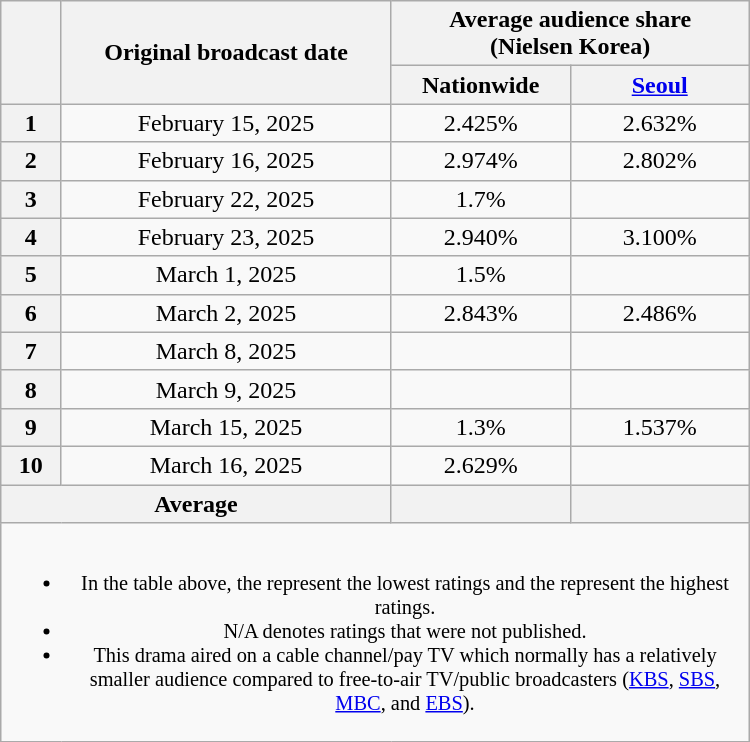<table class="wikitable" style="margin-left:auto; margin-right:auto; width:500px; text-align:center">
<tr>
<th scope="col" rowspan="2"></th>
<th scope="col" rowspan="2">Original broadcast date</th>
<th colspan="2" scope="col">Average audience share<br>(Nielsen Korea)</th>
</tr>
<tr>
<th scope="col" style="width:7em">Nationwide</th>
<th scope="col" style="width:7em"><a href='#'>Seoul</a></th>
</tr>
<tr>
<th scope="col">1</th>
<td>February 15, 2025</td>
<td>2.425% </td>
<td>2.632% </td>
</tr>
<tr>
<th scope="col">2</th>
<td>February 16, 2025</td>
<td>2.974% </td>
<td>2.802% </td>
</tr>
<tr>
<th scope="col">3</th>
<td>February 22, 2025</td>
<td>1.7% </td>
<td></td>
</tr>
<tr>
<th scope="col">4</th>
<td>February 23, 2025</td>
<td>2.940% </td>
<td>3.100% </td>
</tr>
<tr>
<th scope="col">5</th>
<td>March 1, 2025</td>
<td>1.5% </td>
<td></td>
</tr>
<tr>
<th scope="col">6</th>
<td>March 2, 2025</td>
<td>2.843% </td>
<td>2.486% </td>
</tr>
<tr>
<th scope="col">7</th>
<td>March 8, 2025</td>
<td><strong></strong> </td>
<td></td>
</tr>
<tr>
<th scope="col">8</th>
<td>March 9, 2025</td>
<td><strong></strong> </td>
<td><strong></strong> </td>
</tr>
<tr>
<th scope="col">9</th>
<td>March 15, 2025</td>
<td>1.3% </td>
<td>1.537% </td>
</tr>
<tr>
<th scope="col">10</th>
<td>March 16, 2025</td>
<td>2.629% </td>
<td><strong></strong> </td>
</tr>
<tr>
<th scope="col" colspan="2">Average</th>
<th scope="col"></th>
<th scope="col"></th>
</tr>
<tr>
<td colspan="4" style="font-size:85%"><br><ul><li>In the table above, the <strong></strong> represent the lowest ratings and the <strong></strong> represent the highest ratings.</li><li>N/A denotes ratings that were not published.</li><li>This drama aired on a cable channel/pay TV which normally has a relatively smaller audience compared to free-to-air TV/public broadcasters (<a href='#'>KBS</a>, <a href='#'>SBS</a>, <a href='#'>MBC</a>, and <a href='#'>EBS</a>).</li></ul></td>
</tr>
</table>
